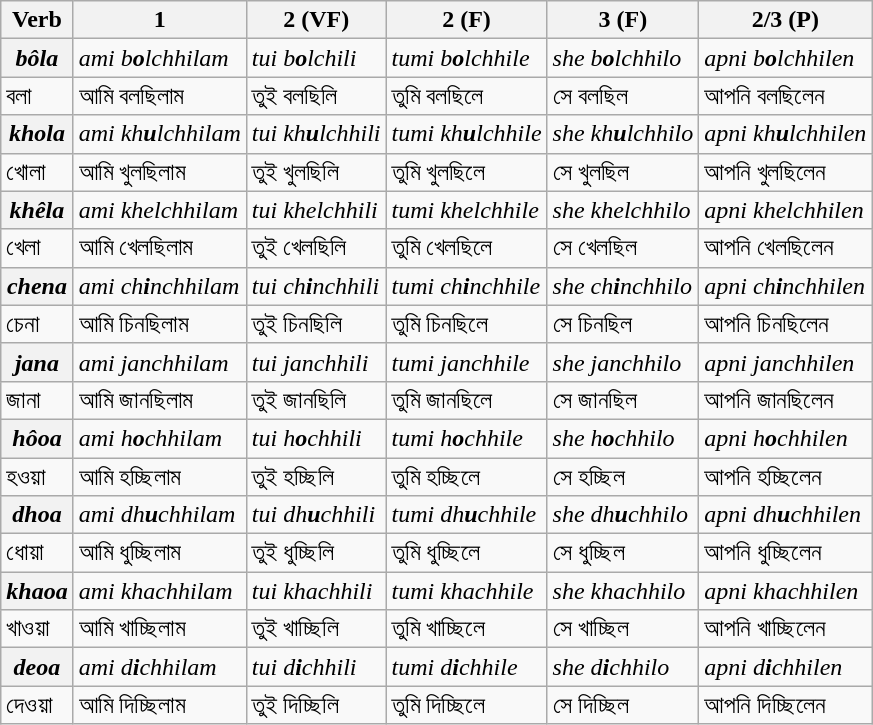<table class="wikitable">
<tr>
<th>Verb</th>
<th>1</th>
<th>2 (VF)</th>
<th>2 (F)</th>
<th>3 (F)</th>
<th>2/3 (P)</th>
</tr>
<tr>
<th><em>bôla</em></th>
<td><em>ami b<strong>o</strong>lchhilam</em></td>
<td><em>tui b<strong>o</strong>lchili</em></td>
<td><em>tumi b<strong>o</strong>lchhile</em></td>
<td><em>she b<strong>o</strong>lchhilo</em></td>
<td><em>apni b<strong>o</strong>lchhilen</em></td>
</tr>
<tr>
<td>বলা</td>
<td>আমি বলছিলাম</td>
<td>তুই বলছিলি</td>
<td>তুমি বলছিলে</td>
<td>সে বলছিল</td>
<td>আপনি বলছিলেন</td>
</tr>
<tr>
<th><em>khola</em></th>
<td><em>ami kh<strong>u</strong>lchhilam</em></td>
<td><em>tui kh<strong>u</strong>lchhili</em></td>
<td><em>tumi kh<strong>u</strong>lchhile</em></td>
<td><em>she kh<strong>u</strong>lchhilo</em></td>
<td><em>apni kh<strong>u</strong>lchhilen</em></td>
</tr>
<tr>
<td>খোলা</td>
<td>আমি খুলছিলাম</td>
<td>তুই খুলছিলি</td>
<td>তুমি খুলছিলে</td>
<td>সে খুলছিল</td>
<td>আপনি খুলছিলেন</td>
</tr>
<tr>
<th><em>khêla</em></th>
<td><em>ami khelchhilam</em></td>
<td><em>tui khelchhili</em></td>
<td><em>tumi khelchhile</em></td>
<td><em>she khelchhilo</em></td>
<td><em>apni khelchhilen</em></td>
</tr>
<tr>
<td>খেলা</td>
<td>আমি খেলছিলাম</td>
<td>তুই খেলছিলি</td>
<td>তুমি খেলছিলে</td>
<td>সে খেলছিল</td>
<td>আপনি খেলছিলেন</td>
</tr>
<tr>
<th><em>chena</em></th>
<td><em>ami ch<strong>i</strong>nchhilam</em></td>
<td><em>tui ch<strong>i</strong>nchhili</em></td>
<td><em>tumi ch<strong>i</strong>nchhile</em></td>
<td><em>she ch<strong>i</strong>nchhilo</em></td>
<td><em>apni ch<strong>i</strong>nchhilen</em></td>
</tr>
<tr>
<td>চেনা</td>
<td>আমি চিনছিলাম</td>
<td>তুই চিনছিলি</td>
<td>তুমি চিনছিলে</td>
<td>সে চিনছিল</td>
<td>আপনি চিনছিলেন</td>
</tr>
<tr>
<th><em>jana</em></th>
<td><em>ami janchhilam</em></td>
<td><em>tui janchhili</em></td>
<td><em>tumi janchhile</em></td>
<td><em>she janchhilo</em></td>
<td><em>apni janchhilen</em></td>
</tr>
<tr>
<td>জানা</td>
<td>আমি জানছিলাম</td>
<td>তুই জানছিলি</td>
<td>তুমি জানছিলে</td>
<td>সে জানছিল</td>
<td>আপনি জানছিলেন</td>
</tr>
<tr>
<th><em>hôoa</em></th>
<td><em>ami h<strong>o</strong>chhilam</em></td>
<td><em>tui h<strong>o</strong>chhili</em></td>
<td><em>tumi h<strong>o</strong>chhile</em></td>
<td><em>she h<strong>o</strong>chhilo</em></td>
<td><em>apni h<strong>o</strong>chhilen</em></td>
</tr>
<tr>
<td>হওয়া</td>
<td>আমি হচ্ছিলাম</td>
<td>তুই হচ্ছিলি</td>
<td>তুমি হচ্ছিলে</td>
<td>সে হচ্ছিল</td>
<td>আপনি হচ্ছিলেন</td>
</tr>
<tr>
<th><em>dhoa</em></th>
<td><em>ami dh<strong>u</strong>chhilam</em></td>
<td><em>tui dh<strong>u</strong>chhili</em></td>
<td><em>tumi dh<strong>u</strong>chhile</em></td>
<td><em>she dh<strong>u</strong>chhilo</em></td>
<td><em>apni dh<strong>u</strong>chhilen</em></td>
</tr>
<tr>
<td>ধোয়া</td>
<td>আমি ধুচ্ছিলাম</td>
<td>তুই ধুচ্ছিলি</td>
<td>তুমি ধুচ্ছিলে</td>
<td>সে ধুচ্ছিল</td>
<td>আপনি ধুচ্ছিলেন</td>
</tr>
<tr>
<th><em>khaoa</em></th>
<td><em>ami khachhilam</em></td>
<td><em>tui khachhili</em></td>
<td><em>tumi khachhile</em></td>
<td><em>she khachhilo</em></td>
<td><em>apni khachhilen</em></td>
</tr>
<tr>
<td>খাওয়া</td>
<td>আমি খাচ্ছিলাম</td>
<td>তুই খাচ্ছিলি</td>
<td>তুমি খাচ্ছিলে</td>
<td>সে খাচ্ছিল</td>
<td>আপনি খাচ্ছিলেন</td>
</tr>
<tr>
<th><em>deoa</em></th>
<td><em>ami d<strong>i</strong>chhilam</em></td>
<td><em>tui d<strong>i</strong>chhili</em></td>
<td><em>tumi d<strong>i</strong>chhile</em></td>
<td><em>she d<strong>i</strong>chhilo</em></td>
<td><em>apni d<strong>i</strong>chhilen</em></td>
</tr>
<tr>
<td>দেওয়া</td>
<td>আমি দিচ্ছিলাম</td>
<td>তুই দিচ্ছিলি</td>
<td>তুমি দিচ্ছিলে</td>
<td>সে দিচ্ছিল</td>
<td>আপনি দিচ্ছিলেন</td>
</tr>
</table>
